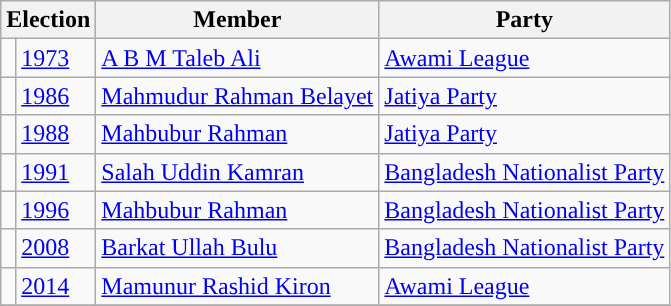<table class="wikitable">
<tr>
<th colspan="2">Election</th>
<th>Member</th>
<th>Party</th>
</tr>
<tr>
<td style="background-color:"></td>
<td><a href='#'>1973</a></td>
<td><a href='#'>A B M Taleb Ali</a></td>
<td><a href='#'>Awami League</a></td>
</tr>
<tr>
<td style="background-color:"></td>
<td><a href='#'>1986</a></td>
<td><a href='#'>Mahmudur Rahman Belayet</a></td>
<td><a href='#'>Jatiya Party</a></td>
</tr>
<tr>
<td style="background-color:"></td>
<td><a href='#'>1988</a></td>
<td><a href='#'>Mahbubur Rahman</a></td>
<td><a href='#'>Jatiya Party</a></td>
</tr>
<tr>
<td style="background-color:"></td>
<td><a href='#'>1991</a></td>
<td><a href='#'>Salah Uddin Kamran</a></td>
<td><a href='#'>Bangladesh Nationalist Party</a></td>
</tr>
<tr>
<td style="background-color:"></td>
<td><a href='#'>1996</a></td>
<td><a href='#'>Mahbubur Rahman</a></td>
<td><a href='#'>Bangladesh Nationalist Party</a></td>
</tr>
<tr>
<td style="background-color:"></td>
<td><a href='#'>2008</a></td>
<td><a href='#'>Barkat Ullah Bulu</a></td>
<td><a href='#'>Bangladesh Nationalist Party</a></td>
</tr>
<tr>
<td style="background-color:"></td>
<td><a href='#'>2014</a></td>
<td><a href='#'>Mamunur Rashid Kiron</a></td>
<td><a href='#'>Awami League</a></td>
</tr>
<tr>
</tr>
</table>
